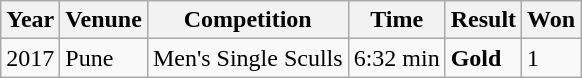<table class="wikitable">
<tr>
<th>Year</th>
<th>Venune</th>
<th>Competition</th>
<th>Time</th>
<th>Result</th>
<th>Won</th>
</tr>
<tr>
<td>2017</td>
<td>Pune</td>
<td>Men's Single Sculls</td>
<td>6:32 min</td>
<td><strong>Gold</strong></td>
<td>1</td>
</tr>
</table>
